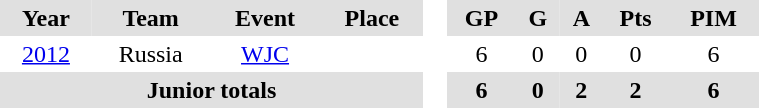<table BORDER="0" CELLPADDING="3" CELLSPACING="0" width=40%>
<tr ALIGN="center" bgcolor="#e0e0e0">
<th>Year</th>
<th>Team</th>
<th>Event</th>
<th>Place</th>
<th ALIGN="center" rowspan="99" bgcolor="#ffffff"> </th>
<th>GP</th>
<th>G</th>
<th>A</th>
<th>Pts</th>
<th>PIM</th>
</tr>
<tr ALIGN="center">
<td><a href='#'>2012</a></td>
<td>Russia</td>
<td><a href='#'>WJC</a></td>
<td></td>
<td>6</td>
<td>0</td>
<td>0</td>
<td>0</td>
<td>6</td>
</tr>
<tr bgcolor="#e0e0e0">
<th colspan="4">Junior totals</th>
<th>6</th>
<th>0</th>
<th>2</th>
<th>2</th>
<th>6</th>
</tr>
</table>
